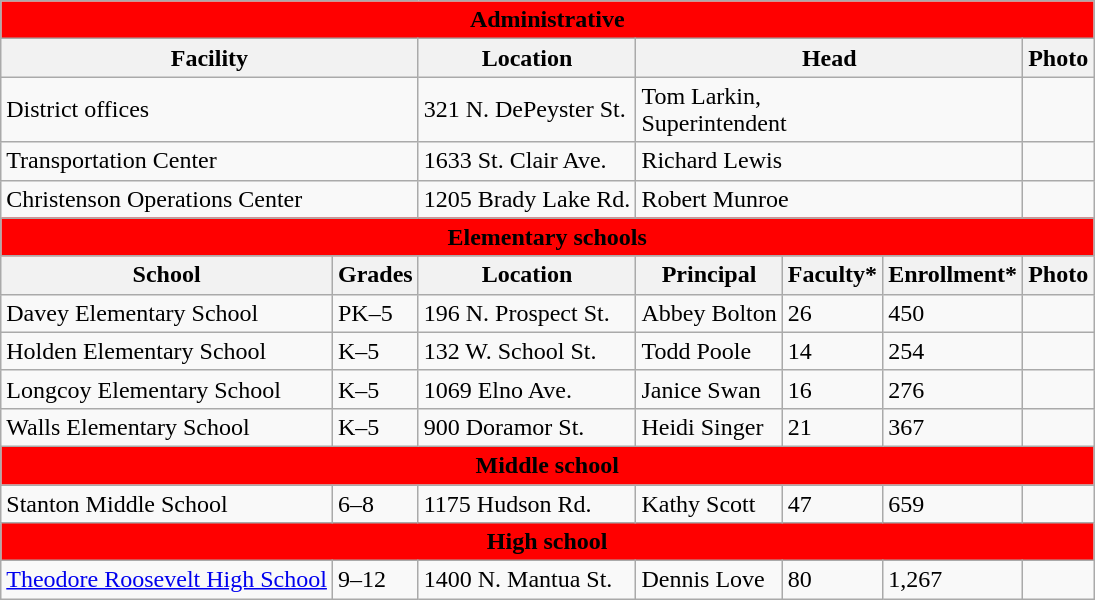<table class="wikitable">
<tr>
<th colspan="7" style="background:red;">Administrative</th>
</tr>
<tr>
<th colspan=2>Facility</th>
<th>Location</th>
<th colspan=3>Head</th>
<th>Photo</th>
</tr>
<tr>
<td colspan=2>District offices</td>
<td>321 N. DePeyster St.<br><small></small></td>
<td colspan=3>Tom Larkin,<br>Superintendent</td>
<td></td>
</tr>
<tr>
<td colspan=2>Transportation Center</td>
<td>1633 St. Clair Ave.<br><small></small></td>
<td colspan=3>Richard Lewis</td>
<td></td>
</tr>
<tr>
<td colspan=2>Christenson Operations Center</td>
<td>1205 Brady Lake Rd.<br><small></small></td>
<td colspan=3>Robert Munroe</td>
<td></td>
</tr>
<tr>
<th colspan="7" style="background:red;">Elementary schools</th>
</tr>
<tr>
<th>School</th>
<th>Grades</th>
<th>Location</th>
<th>Principal</th>
<th>Faculty*</th>
<th>Enrollment*</th>
<th>Photo</th>
</tr>
<tr>
<td>Davey Elementary School</td>
<td>PK–5</td>
<td>196 N. Prospect St.<br><small></small></td>
<td>Abbey Bolton</td>
<td>26</td>
<td>450</td>
<td></td>
</tr>
<tr>
<td>Holden Elementary School</td>
<td>K–5</td>
<td>132 W. School St.<br><small></small></td>
<td>Todd Poole</td>
<td>14</td>
<td>254</td>
<td></td>
</tr>
<tr>
<td>Longcoy Elementary School</td>
<td>K–5</td>
<td>1069 Elno Ave.<br><small></small></td>
<td>Janice Swan</td>
<td>16</td>
<td>276</td>
<td></td>
</tr>
<tr>
<td>Walls Elementary School</td>
<td>K–5</td>
<td>900 Doramor St.<br><small></small></td>
<td>Heidi Singer</td>
<td>21</td>
<td>367</td>
<td></td>
</tr>
<tr>
<th colspan="7" style="background:red;">Middle school</th>
</tr>
<tr>
<td>Stanton Middle School</td>
<td>6–8</td>
<td>1175 Hudson Rd.<br><small></small></td>
<td>Kathy Scott</td>
<td>47</td>
<td>659</td>
<td></td>
</tr>
<tr>
<th colspan="7" style="background:red;">High school</th>
</tr>
<tr>
<td><a href='#'>Theodore Roosevelt High School</a></td>
<td>9–12</td>
<td>1400 N. Mantua St.<br><small></small></td>
<td>Dennis Love</td>
<td>80</td>
<td>1,267</td>
<td></td>
</tr>
</table>
